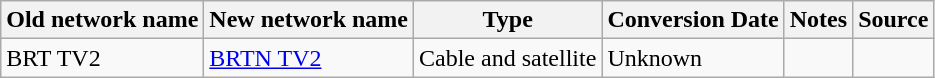<table class="wikitable">
<tr>
<th>Old network name</th>
<th>New network name</th>
<th>Type</th>
<th>Conversion Date</th>
<th>Notes</th>
<th>Source</th>
</tr>
<tr>
<td>BRT TV2</td>
<td><a href='#'>BRTN TV2</a></td>
<td>Cable and satellite</td>
<td>Unknown</td>
<td></td>
<td></td>
</tr>
</table>
